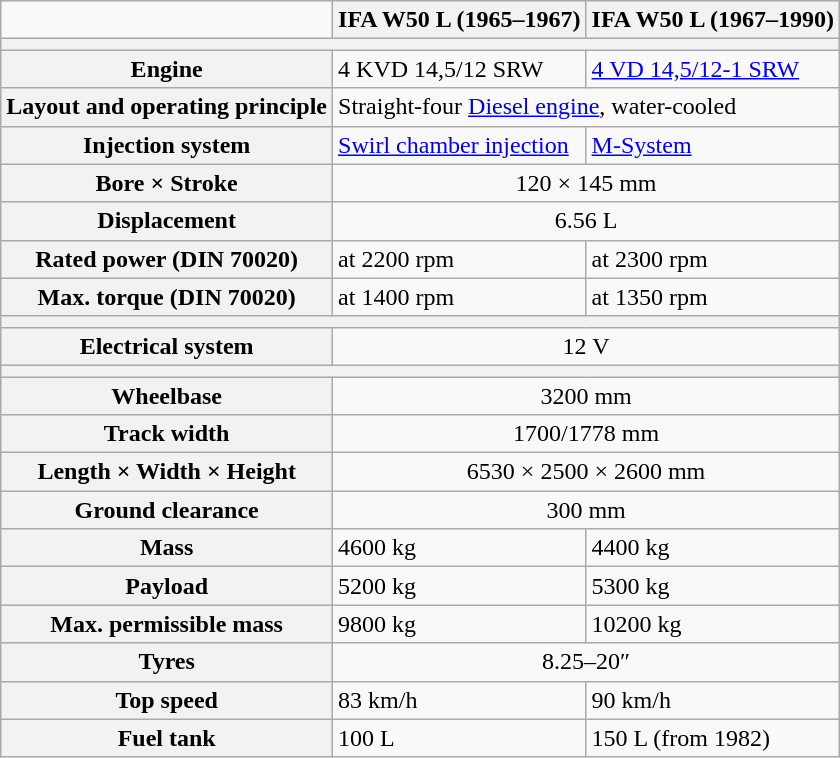<table class="wikitable">
<tr>
<td></td>
<th>IFA W50 L (1965–1967)</th>
<th>IFA W50 L (1967–1990)</th>
</tr>
<tr>
<th colspan="3" align="center"></th>
</tr>
<tr>
<th>Engine</th>
<td>4 KVD 14,5/12 SRW</td>
<td><a href='#'>4 VD 14,5/12-1 SRW</a></td>
</tr>
<tr>
<th>Layout and operating principle</th>
<td colspan="2">Straight-four <a href='#'>Diesel engine</a>, water-cooled</td>
</tr>
<tr>
<th>Injection system</th>
<td><a href='#'>Swirl chamber injection</a></td>
<td><a href='#'>M-System</a></td>
</tr>
<tr>
<th>Bore × Stroke</th>
<td colspan="2" align="center">120 × 145 mm</td>
</tr>
<tr>
<th>Displacement</th>
<td colspan="2" align="center">6.56 L</td>
</tr>
<tr>
<th>Rated power (DIN 70020)</th>
<td> at 2200 rpm</td>
<td> at 2300 rpm</td>
</tr>
<tr>
<th>Max. torque (DIN 70020)</th>
<td> at 1400 rpm</td>
<td> at 1350 rpm</td>
</tr>
<tr>
<th colspan="3" align="center"></th>
</tr>
<tr>
<th>Electrical system</th>
<td colspan="2" align="center">12 V</td>
</tr>
<tr>
<th colspan="3" align="center"></th>
</tr>
<tr>
<th>Wheelbase</th>
<td colspan="2" align="center">3200 mm</td>
</tr>
<tr>
<th>Track width</th>
<td colspan="2" align="center">1700/1778 mm</td>
</tr>
<tr>
<th>Length × Width × Height</th>
<td colspan="2" align="center">6530 × 2500 × 2600 mm</td>
</tr>
<tr>
<th>Ground clearance</th>
<td colspan="2" align="center">300 mm</td>
</tr>
<tr>
<th>Mass</th>
<td>4600 kg</td>
<td>4400 kg</td>
</tr>
<tr>
<th>Payload</th>
<td>5200 kg</td>
<td>5300 kg</td>
</tr>
<tr>
<th>Max. permissible mass</th>
<td>9800 kg</td>
<td>10200 kg</td>
</tr>
<tr>
<th>Tyres</th>
<td colspan="2" align="center">8.25–20″</td>
</tr>
<tr>
<th>Top speed</th>
<td>83 km/h</td>
<td>90 km/h</td>
</tr>
<tr>
<th>Fuel tank</th>
<td>100 L</td>
<td>150 L (from 1982)</td>
</tr>
</table>
